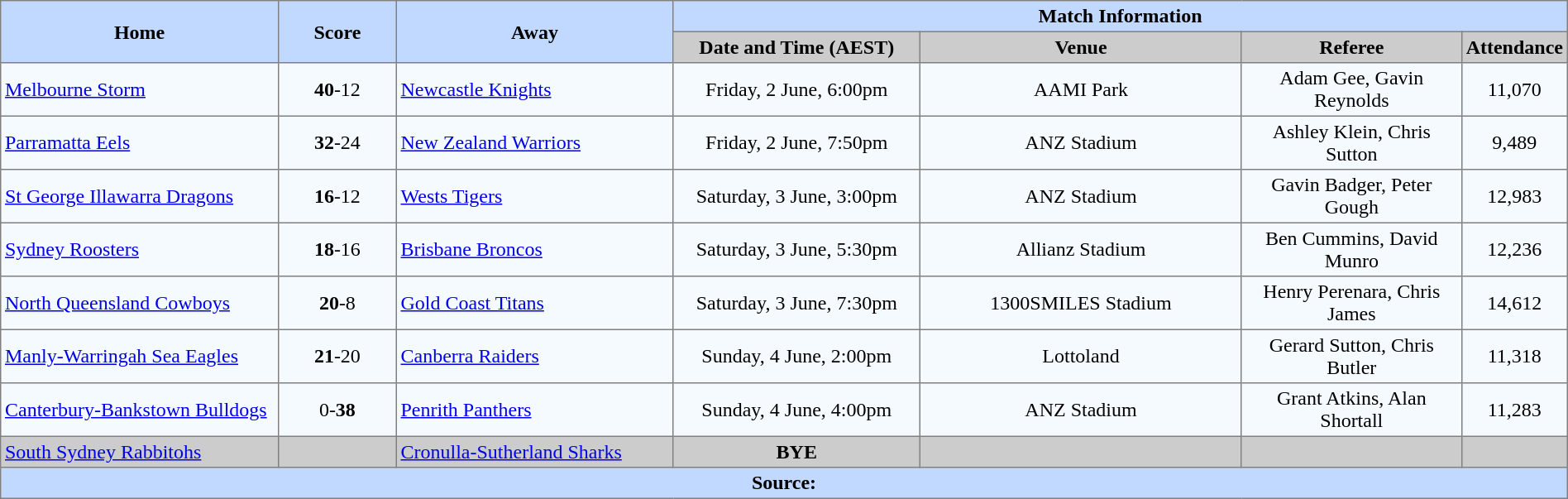<table border=1 style="border-collapse:collapse;  text-align:center;" cellpadding=3 cellspacing=0 width=100%>
<tr bgcolor=#C1D8FF>
<th rowspan=2 width=19%>Home</th>
<th rowspan=2 width=8%>Score</th>
<th rowspan=2 width=19%>Away</th>
<th colspan=6>Match Information</th>
</tr>
<tr bgcolor=#CCCCCC>
<th width=17%>Date and Time (AEST)</th>
<th width=22%>Venue</th>
<th width=50%>Referee</th>
<th width=7%>Attendance</th>
</tr>
<tr style="text-align:center; background:#f5faff;">
<td align="left"> <a href='#'>Melbourne Storm</a></td>
<td><strong>40</strong>-12</td>
<td align="left"> <a href='#'>Newcastle Knights</a></td>
<td>Friday, 2 June, 6:00pm</td>
<td>AAMI Park</td>
<td>Adam Gee, Gavin Reynolds</td>
<td>11,070</td>
</tr>
<tr style="text-align:center; background:#f5faff;">
<td align="left"> <a href='#'>Parramatta Eels</a></td>
<td><strong>32</strong>-24</td>
<td align="left"> <a href='#'>New Zealand Warriors</a></td>
<td>Friday, 2 June, 7:50pm</td>
<td>ANZ Stadium</td>
<td>Ashley Klein, Chris Sutton</td>
<td>9,489</td>
</tr>
<tr style="text-align:center; background:#f5faff;">
<td align="left"> <a href='#'>St George Illawarra Dragons</a></td>
<td><strong>16</strong>-12</td>
<td align="left"> <a href='#'>Wests Tigers</a></td>
<td>Saturday, 3 June, 3:00pm</td>
<td>ANZ Stadium</td>
<td>Gavin Badger, Peter Gough</td>
<td>12,983</td>
</tr>
<tr style="text-align:center; background:#f5faff;">
<td align="left"> <a href='#'>Sydney Roosters</a></td>
<td><strong>18</strong>-16</td>
<td align="left"> <a href='#'>Brisbane Broncos</a></td>
<td>Saturday, 3 June, 5:30pm</td>
<td>Allianz Stadium</td>
<td>Ben Cummins, David Munro</td>
<td>12,236</td>
</tr>
<tr style="text-align:center; background:#f5faff;">
<td align="left"> <a href='#'>North Queensland Cowboys</a></td>
<td><strong>20</strong>-8</td>
<td align="left"> <a href='#'>Gold Coast Titans</a></td>
<td>Saturday, 3 June, 7:30pm</td>
<td>1300SMILES Stadium</td>
<td>Henry Perenara, Chris James</td>
<td>14,612</td>
</tr>
<tr style="text-align:center; background:#f5faff;">
<td align="left"> <a href='#'>Manly-Warringah Sea Eagles</a></td>
<td><strong>21</strong>-20</td>
<td align="left"> <a href='#'>Canberra Raiders</a></td>
<td>Sunday, 4 June, 2:00pm</td>
<td>Lottoland</td>
<td>Gerard Sutton, Chris Butler</td>
<td>11,318</td>
</tr>
<tr style="text-align:center; background:#f5faff;">
<td align="left"> <a href='#'>Canterbury-Bankstown Bulldogs</a></td>
<td>0-<strong>38</strong></td>
<td align="left"> <a href='#'>Penrith Panthers</a></td>
<td>Sunday, 4 June, 4:00pm</td>
<td>ANZ Stadium</td>
<td>Grant Atkins, Alan Shortall</td>
<td>11,283</td>
</tr>
<tr style="text-align:center; background:#CCCCCC;">
<td align="left"> <a href='#'>South Sydney Rabbitohs</a></td>
<td></td>
<td align="left"> <a href='#'>Cronulla-Sutherland Sharks</a></td>
<td><strong>BYE</strong></td>
<td></td>
<td></td>
<td></td>
</tr>
<tr style="background:#c1d8ff;">
<th colspan=7>Source:</th>
</tr>
</table>
